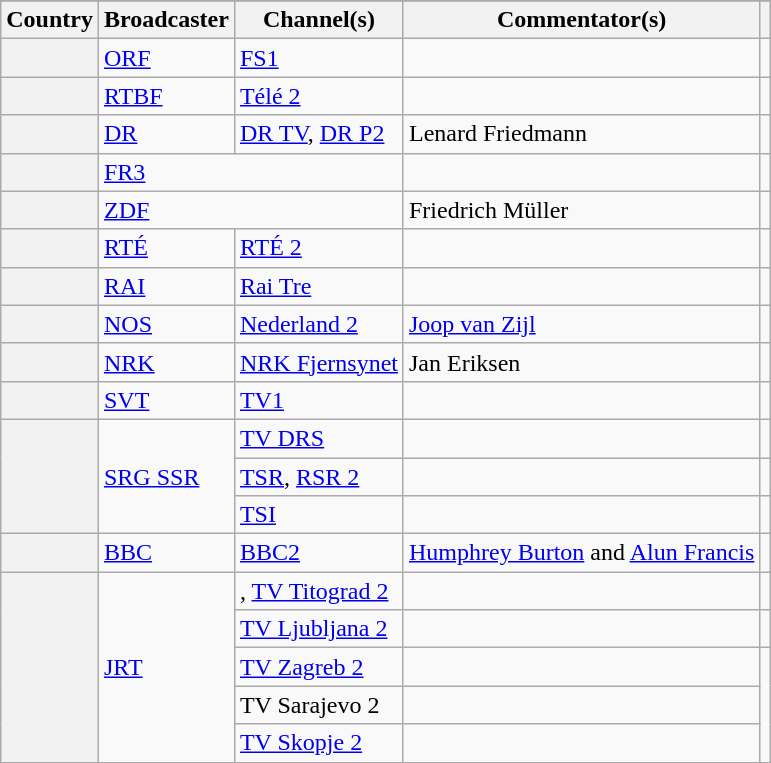<table class="wikitable plainrowheaders">
<tr>
</tr>
<tr>
<th scope="col">Country</th>
<th scope="col">Broadcaster</th>
<th scope="col">Channel(s)</th>
<th scope="col">Commentator(s)</th>
<th scope="col"></th>
</tr>
<tr>
<th scope="row"></th>
<td><a href='#'>ORF</a></td>
<td><a href='#'>FS1</a></td>
<td></td>
<td style="text-align:center"></td>
</tr>
<tr>
<th scope="row"></th>
<td><a href='#'>RTBF</a></td>
<td><a href='#'>Télé 2</a></td>
<td></td>
<td style="text-align:center"></td>
</tr>
<tr>
<th scope="row"></th>
<td><a href='#'>DR</a></td>
<td><a href='#'>DR TV</a>, <a href='#'>DR P2</a></td>
<td>Lenard Friedmann</td>
<td style="text-align:center"></td>
</tr>
<tr>
<th scope="row"></th>
<td colspan="2"><a href='#'>FR3</a></td>
<td></td>
<td style="text-align:center"></td>
</tr>
<tr>
<th scope="row"></th>
<td colspan="2"><a href='#'>ZDF</a></td>
<td>Friedrich Müller</td>
<td style="text-align:center"></td>
</tr>
<tr>
<th scope="rowgroup"></th>
<td><a href='#'>RTÉ</a></td>
<td><a href='#'>RTÉ 2</a></td>
<td></td>
<td style="text-align:center"></td>
</tr>
<tr>
<th scope="row"></th>
<td><a href='#'>RAI</a></td>
<td><a href='#'>Rai Tre</a></td>
<td></td>
<td style="text-align:center"></td>
</tr>
<tr>
<th scope="row"></th>
<td><a href='#'>NOS</a></td>
<td><a href='#'>Nederland 2</a></td>
<td><a href='#'>Joop van Zijl</a></td>
<td style="text-align:center"></td>
</tr>
<tr>
<th scope="row"></th>
<td><a href='#'>NRK</a></td>
<td><a href='#'>NRK Fjernsynet</a></td>
<td>Jan Eriksen</td>
<td style="text-align:center"></td>
</tr>
<tr>
<th scope="row"></th>
<td><a href='#'>SVT</a></td>
<td><a href='#'>TV1</a></td>
<td></td>
<td style="text-align:center"></td>
</tr>
<tr>
<th scope="rowgroup" rowspan="3"></th>
<td rowspan="3"><a href='#'>SRG SSR</a></td>
<td><a href='#'>TV DRS</a></td>
<td></td>
<td style="text-align:center"></td>
</tr>
<tr>
<td><a href='#'>TSR</a>, <a href='#'>RSR 2</a></td>
<td></td>
<td style="text-align:center"></td>
</tr>
<tr>
<td><a href='#'>TSI</a></td>
<td></td>
<td style="text-align:center"></td>
</tr>
<tr>
<th scope="row"></th>
<td><a href='#'>BBC</a></td>
<td><a href='#'>BBC2</a></td>
<td><a href='#'>Humphrey Burton</a> and <a href='#'>Alun Francis</a></td>
<td style="text-align:center"></td>
</tr>
<tr>
<th scope="rowgroup" rowspan="5"></th>
<td rowspan="5"><a href='#'>JRT</a></td>
<td>, <a href='#'>TV Titograd 2</a></td>
<td></td>
<td style="text-align:center"></td>
</tr>
<tr>
<td><a href='#'>TV Ljubljana 2</a></td>
<td></td>
<td style="text-align:center"></td>
</tr>
<tr>
<td><a href='#'>TV Zagreb 2</a></td>
<td></td>
<td style="text-align:center" rowspan="3"></td>
</tr>
<tr>
<td>TV Sarajevo 2</td>
<td></td>
</tr>
<tr>
<td><a href='#'>TV Skopje 2</a></td>
<td></td>
</tr>
</table>
